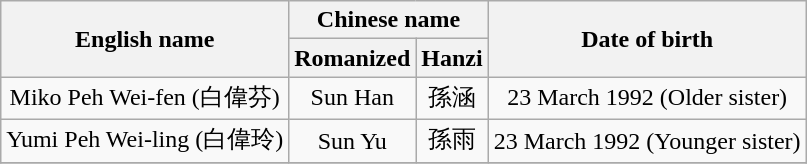<table class="wikitable" style="text-align:center;">
<tr>
<th rowspan="2">English name</th>
<th colspan="2">Chinese name</th>
<th rowspan="2">Date of birth</th>
</tr>
<tr>
<th>Romanized</th>
<th>Hanzi</th>
</tr>
<tr>
<td>Miko Peh Wei-fen (白偉芬)</td>
<td>Sun Han</td>
<td>孫涵</td>
<td>23 March 1992 (Older sister)</td>
</tr>
<tr>
<td>Yumi Peh Wei-ling (白偉玲)</td>
<td>Sun Yu</td>
<td>孫雨</td>
<td>23 March 1992 (Younger sister)</td>
</tr>
<tr>
</tr>
</table>
